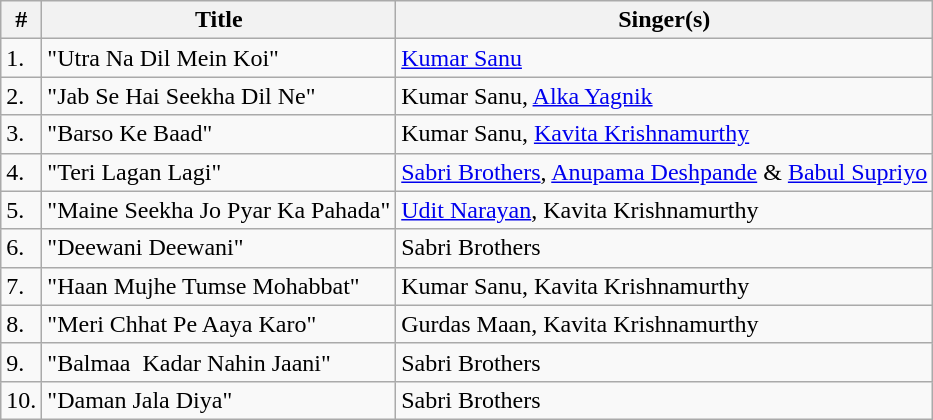<table class="wikitable sortable">
<tr>
<th>#</th>
<th>Title</th>
<th>Singer(s)</th>
</tr>
<tr>
<td>1.</td>
<td>"Utra Na Dil Mein Koi"</td>
<td><a href='#'>Kumar Sanu</a></td>
</tr>
<tr>
<td>2.</td>
<td>"Jab Se Hai Seekha Dil Ne"</td>
<td>Kumar Sanu, <a href='#'>Alka Yagnik</a></td>
</tr>
<tr>
<td>3.</td>
<td>"Barso Ke Baad"</td>
<td>Kumar Sanu, <a href='#'>Kavita Krishnamurthy</a></td>
</tr>
<tr>
<td>4.</td>
<td>"Teri Lagan Lagi"</td>
<td><a href='#'>Sabri Brothers</a>, <a href='#'>Anupama Deshpande</a> & <a href='#'>Babul Supriyo</a></td>
</tr>
<tr>
<td>5.</td>
<td>"Maine Seekha Jo Pyar Ka Pahada"</td>
<td><a href='#'>Udit Narayan</a>, Kavita Krishnamurthy</td>
</tr>
<tr>
<td>6.</td>
<td>"Deewani Deewani"</td>
<td>Sabri Brothers</td>
</tr>
<tr>
<td>7.</td>
<td>"Haan Mujhe Tumse Mohabbat"</td>
<td>Kumar Sanu, Kavita Krishnamurthy</td>
</tr>
<tr>
<td>8.</td>
<td>"Meri Chhat Pe Aaya Karo"</td>
<td>Gurdas Maan, Kavita Krishnamurthy</td>
</tr>
<tr>
<td>9.</td>
<td>"Balmaa  Kadar Nahin Jaani"</td>
<td>Sabri Brothers</td>
</tr>
<tr>
<td>10.</td>
<td>"Daman Jala Diya"</td>
<td>Sabri Brothers</td>
</tr>
</table>
